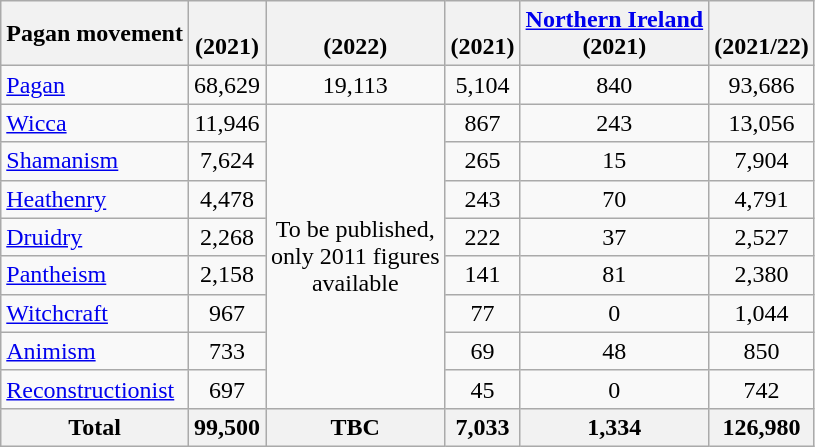<table class="wikitable sortable" style="text-align:center">
<tr>
<th class="unsortable">Pagan movement</th>
<th><br> (2021)</th>
<th> <br> (2022)</th>
<th> <br> (2021)</th>
<th><a href='#'>Northern Ireland</a> <br> (2021)</th>
<th><br> (2021/22)</th>
</tr>
<tr>
<td style="text-align:left;"><a href='#'>Pagan</a></td>
<td>68,629</td>
<td>19,113</td>
<td>5,104</td>
<td>840</td>
<td>93,686</td>
</tr>
<tr>
<td style="text-align:left;"><a href='#'>Wicca</a></td>
<td>11,946</td>
<td rowspan="8">To be published,<br> only 2011 figures<br> available</td>
<td>867</td>
<td>243</td>
<td>13,056</td>
</tr>
<tr>
<td style="text-align:left;"><a href='#'>Shamanism</a></td>
<td>7,624</td>
<td>265</td>
<td>15</td>
<td>7,904</td>
</tr>
<tr>
<td style="text-align:left;"><a href='#'>Heathenry</a></td>
<td>4,478</td>
<td>243</td>
<td>70</td>
<td>4,791</td>
</tr>
<tr>
<td style="text-align:left;"><a href='#'>Druidry</a></td>
<td>2,268</td>
<td>222</td>
<td>37</td>
<td>2,527</td>
</tr>
<tr>
<td style="text-align:left;"><a href='#'>Pantheism</a></td>
<td>2,158</td>
<td>141</td>
<td>81</td>
<td>2,380</td>
</tr>
<tr>
<td style="text-align:left;"><a href='#'>Witchcraft</a></td>
<td>967</td>
<td>77</td>
<td>0</td>
<td>1,044</td>
</tr>
<tr>
<td style="text-align:left;"><a href='#'>Animism</a></td>
<td>733</td>
<td>69</td>
<td>48</td>
<td>850</td>
</tr>
<tr>
<td style="text-align:left;"><a href='#'>Reconstructionist</a></td>
<td>697</td>
<td>45</td>
<td>0</td>
<td>742</td>
</tr>
<tr>
<th>Total</th>
<th>99,500</th>
<th>TBC</th>
<th>7,033</th>
<th>1,334</th>
<th>126,980</th>
</tr>
</table>
